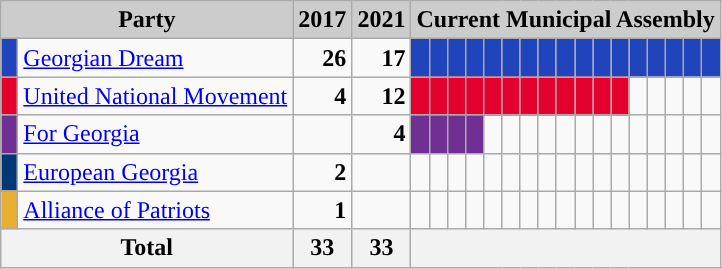<table class="wikitable">
<tr>
<th style="background:#ccc" colspan="2">Party</th>
<th style="background:#ccc">2017</th>
<th style="background:#ccc">2021</th>
<th style="background:#ccc" colspan="45">Current Municipal Assembly</th>
</tr>
<tr>
<td style="background-color: #2044bc"> </td>
<td><a href='#'>Georgian Dream</a></td>
<td style="text-align: right"><strong>26</strong></td>
<td style="text-align: right"><strong>17</strong></td>
<td style="background-color: #2044bc"> </td>
<td style="background-color: #2044bc"> </td>
<td style="background-color: #2044bc"> </td>
<td style="background-color: #2044bc"> </td>
<td style="background-color: #2044bc"> </td>
<td style="background-color: #2044bc"> </td>
<td style="background-color: #2044bc"> </td>
<td style="background-color: #2044bc"> </td>
<td style="background-color: #2044bc"> </td>
<td style="background-color: #2044bc"> </td>
<td style="background-color: #2044bc"> </td>
<td style="background-color: #2044bc"> </td>
<td style="background-color: #2044bc"> </td>
<td style="background-color: #2044bc"> </td>
<td style="background-color: #2044bc"> </td>
<td style="background-color: #2044bc"> </td>
<td style="background-color: #2044bc"> </td>
</tr>
<tr>
<td style="background-color: #e4012e"> </td>
<td><a href='#'>United National Movement</a></td>
<td style="text-align: right"><strong>4</strong></td>
<td style="text-align: right"><strong>12</strong></td>
<td style="background-color: #e4012e"> </td>
<td style="background-color: #e4012e"> </td>
<td style="background-color: #e4012e"> </td>
<td style="background-color: #e4012e"> </td>
<td style="background-color: #e4012e"> </td>
<td style="background-color: #e4012e"> </td>
<td style="background-color: #e4012e"> </td>
<td style="background-color: #e4012e"> </td>
<td style="background-color: #e4012e"> </td>
<td style="background-color: #e4012e"> </td>
<td style="background-color: #e4012e"> </td>
<td style="background-color: #e4012e"> </td>
<td></td>
<td></td>
<td></td>
<td></td>
<td></td>
</tr>
<tr>
<td style="background-color: #702F92"> </td>
<td><a href='#'>For Georgia</a></td>
<td></td>
<td style="text-align: right"><strong>4</strong></td>
<td style="background-color: #702f92"> </td>
<td style="background-color: #702f92"> </td>
<td style="background-color: #702f92"> </td>
<td style="background-color: #702f92"> </td>
<td></td>
<td></td>
<td></td>
<td></td>
<td></td>
<td></td>
<td></td>
<td></td>
<td></td>
<td></td>
<td></td>
<td></td>
<td></td>
</tr>
<tr>
<td style="background-color: #003876"> </td>
<td><a href='#'>European Georgia</a></td>
<td style="text-align: right"><strong>2</strong></td>
<td></td>
<td></td>
<td></td>
<td></td>
<td></td>
<td></td>
<td></td>
<td></td>
<td></td>
<td></td>
<td></td>
<td></td>
<td></td>
<td></td>
<td></td>
<td></td>
<td></td>
<td></td>
</tr>
<tr>
<td style="background-color: #e7b031"> </td>
<td><a href='#'>Alliance of Patriots</a></td>
<td style="text-align: right"><strong>1</strong></td>
<td></td>
<td></td>
<td></td>
<td></td>
<td></td>
<td></td>
<td></td>
<td></td>
<td></td>
<td></td>
<td></td>
<td></td>
<td></td>
<td></td>
<td></td>
<td></td>
<td></td>
<td></td>
</tr>
<tr>
<th colspan=2>Total</th>
<th align=right>33</th>
<th align=right>33</th>
<th colspan=45> </th>
</tr>
</table>
